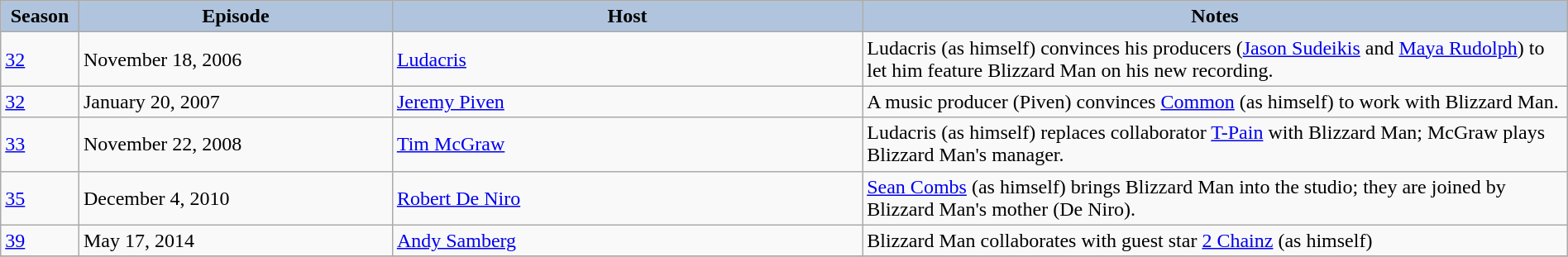<table class="wikitable" style="width:100%;">
<tr>
<th style="background:#B0C4DE;" width="5%">Season</th>
<th style="background:#B0C4DE;" width="20%">Episode</th>
<th style="background:#B0C4DE;" width="30%">Host</th>
<th style="background:#B0C4DE;" width="45%">Notes</th>
</tr>
<tr>
<td><a href='#'>32</a></td>
<td>November 18, 2006</td>
<td><a href='#'>Ludacris</a></td>
<td>Ludacris (as himself) convinces his producers (<a href='#'>Jason Sudeikis</a> and <a href='#'>Maya Rudolph</a>) to let him feature Blizzard Man on his new recording.</td>
</tr>
<tr>
<td><a href='#'>32</a></td>
<td>January 20, 2007</td>
<td><a href='#'>Jeremy Piven</a></td>
<td>A music producer (Piven) convinces <a href='#'>Common</a> (as himself) to work with Blizzard Man.</td>
</tr>
<tr>
<td><a href='#'>33</a></td>
<td>November 22, 2008</td>
<td><a href='#'>Tim McGraw</a></td>
<td>Ludacris (as himself) replaces collaborator <a href='#'>T-Pain</a> with Blizzard Man; McGraw plays Blizzard Man's manager.</td>
</tr>
<tr>
<td><a href='#'>35</a></td>
<td>December 4, 2010</td>
<td><a href='#'>Robert De Niro</a></td>
<td><a href='#'>Sean Combs</a> (as himself) brings Blizzard Man into the studio; they are joined by Blizzard Man's mother (De Niro).</td>
</tr>
<tr>
<td><a href='#'>39</a></td>
<td>May 17, 2014</td>
<td><a href='#'>Andy Samberg</a></td>
<td>Blizzard Man collaborates with guest star <a href='#'>2 Chainz</a> (as himself)</td>
</tr>
<tr>
</tr>
</table>
